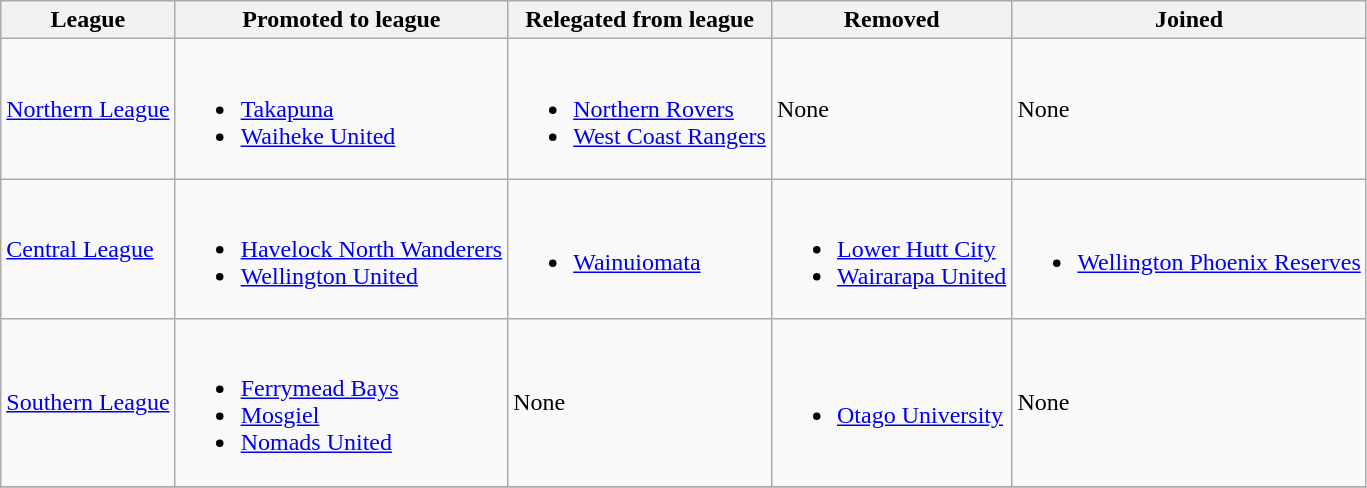<table class="wikitable">
<tr>
<th>League</th>
<th>Promoted to league</th>
<th>Relegated from league</th>
<th>Removed</th>
<th>Joined</th>
</tr>
<tr>
<td><a href='#'>Northern League</a></td>
<td><br><ul><li><a href='#'>Takapuna</a></li><li><a href='#'>Waiheke United</a></li></ul></td>
<td><br><ul><li><a href='#'>Northern Rovers</a></li><li><a href='#'>West Coast Rangers</a></li></ul></td>
<td>None</td>
<td>None</td>
</tr>
<tr>
<td><a href='#'>Central League</a></td>
<td><br><ul><li><a href='#'>Havelock North Wanderers</a></li><li><a href='#'>Wellington United</a></li></ul></td>
<td><br><ul><li><a href='#'>Wainuiomata</a></li></ul></td>
<td><br><ul><li><a href='#'>Lower Hutt City</a></li><li><a href='#'>Wairarapa United</a></li></ul></td>
<td><br><ul><li><a href='#'>Wellington Phoenix Reserves</a></li></ul></td>
</tr>
<tr>
<td><a href='#'>Southern League</a></td>
<td><br><ul><li><a href='#'>Ferrymead Bays</a></li><li><a href='#'>Mosgiel</a></li><li><a href='#'>Nomads United</a></li></ul></td>
<td>None</td>
<td><br><ul><li><a href='#'>Otago University</a></li></ul></td>
<td>None</td>
</tr>
<tr>
</tr>
</table>
